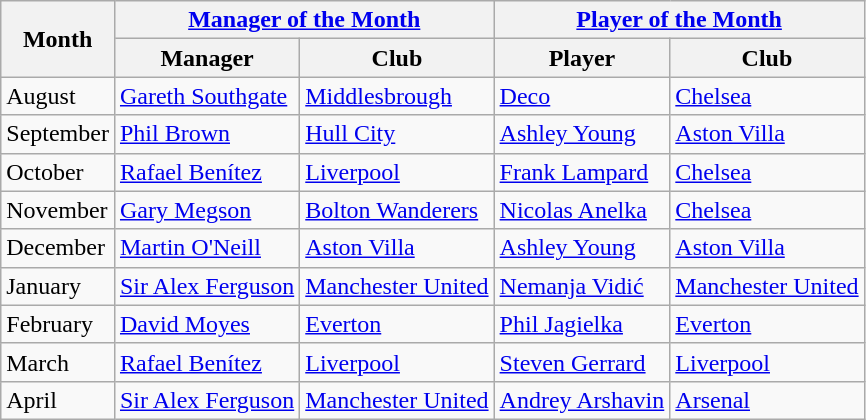<table class="wikitable">
<tr>
<th rowspan="2">Month</th>
<th colspan="2"><a href='#'>Manager of the Month</a></th>
<th colspan="2"><a href='#'>Player of the Month</a></th>
</tr>
<tr>
<th>Manager</th>
<th>Club</th>
<th>Player</th>
<th>Club</th>
</tr>
<tr>
<td>August</td>
<td><a href='#'>Gareth Southgate</a></td>
<td><a href='#'>Middlesbrough</a></td>
<td><a href='#'>Deco</a></td>
<td><a href='#'>Chelsea</a></td>
</tr>
<tr>
<td>September</td>
<td><a href='#'>Phil Brown</a></td>
<td><a href='#'>Hull City</a></td>
<td><a href='#'>Ashley Young</a></td>
<td><a href='#'>Aston Villa</a></td>
</tr>
<tr>
<td>October</td>
<td><a href='#'>Rafael Benítez</a></td>
<td><a href='#'>Liverpool</a></td>
<td><a href='#'>Frank Lampard</a></td>
<td><a href='#'>Chelsea</a></td>
</tr>
<tr>
<td>November</td>
<td><a href='#'>Gary Megson</a></td>
<td><a href='#'>Bolton Wanderers</a></td>
<td><a href='#'>Nicolas Anelka</a></td>
<td><a href='#'>Chelsea</a></td>
</tr>
<tr>
<td>December</td>
<td><a href='#'>Martin O'Neill</a></td>
<td><a href='#'>Aston Villa</a></td>
<td><a href='#'>Ashley Young</a></td>
<td><a href='#'>Aston Villa</a></td>
</tr>
<tr>
<td>January</td>
<td><a href='#'>Sir Alex Ferguson</a></td>
<td><a href='#'>Manchester United</a></td>
<td><a href='#'>Nemanja Vidić</a></td>
<td><a href='#'>Manchester United</a></td>
</tr>
<tr>
<td>February</td>
<td><a href='#'>David Moyes</a></td>
<td><a href='#'>Everton</a></td>
<td><a href='#'>Phil Jagielka</a></td>
<td><a href='#'>Everton</a></td>
</tr>
<tr>
<td>March</td>
<td><a href='#'>Rafael Benítez</a></td>
<td><a href='#'>Liverpool</a></td>
<td><a href='#'>Steven Gerrard</a></td>
<td><a href='#'>Liverpool</a></td>
</tr>
<tr>
<td>April</td>
<td><a href='#'>Sir Alex Ferguson</a></td>
<td><a href='#'>Manchester United</a></td>
<td><a href='#'>Andrey Arshavin</a></td>
<td><a href='#'>Arsenal</a></td>
</tr>
</table>
